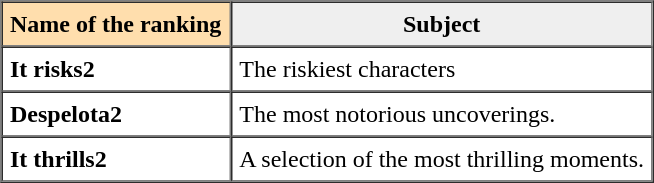<table align="center" border="1" cellpadding="5" cellspacing="0">
<tr>
<th style="background: #ffdead;"><strong>Name of the ranking</strong></th>
<th colspan="2" style="background: #efefef;"><strong>Subject</strong></th>
</tr>
<tr>
<td><strong>It risks2</strong></td>
<td>The riskiest characters</td>
</tr>
<tr>
<td><strong>Despelota2</strong></td>
<td>The most notorious uncoverings.</td>
</tr>
<tr>
<td><strong>It thrills2</strong></td>
<td>A selection of the most thrilling moments.</td>
</tr>
</table>
